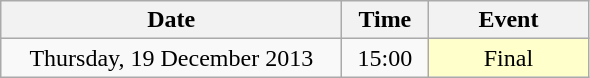<table class = "wikitable" style="text-align:center;">
<tr>
<th width=220>Date</th>
<th width=50>Time</th>
<th width=100>Event</th>
</tr>
<tr>
<td>Thursday, 19 December 2013</td>
<td>15:00</td>
<td bgcolor=ffffcc>Final</td>
</tr>
</table>
